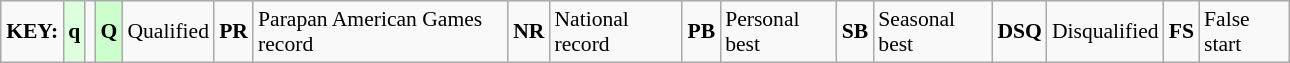<table class="wikitable" style="margin:0.5em auto; font-size:90%;position:relative;" width=68%>
<tr>
<td><strong>KEY:</strong></td>
<td bgcolor=ddffdd align=center><strong>q</strong></td>
<td></td>
<td bgcolor=ccffcc align=center><strong>Q</strong></td>
<td>Qualified</td>
<td align=center><strong>PR</strong></td>
<td>Parapan American Games record</td>
<td align=center><strong>NR</strong></td>
<td>National record</td>
<td align=center><strong>PB</strong></td>
<td>Personal best</td>
<td align=center><strong>SB</strong></td>
<td>Seasonal best</td>
<td align=center><strong>DSQ</strong></td>
<td>Disqualified</td>
<td align=center><strong>FS</strong></td>
<td>False start</td>
</tr>
</table>
